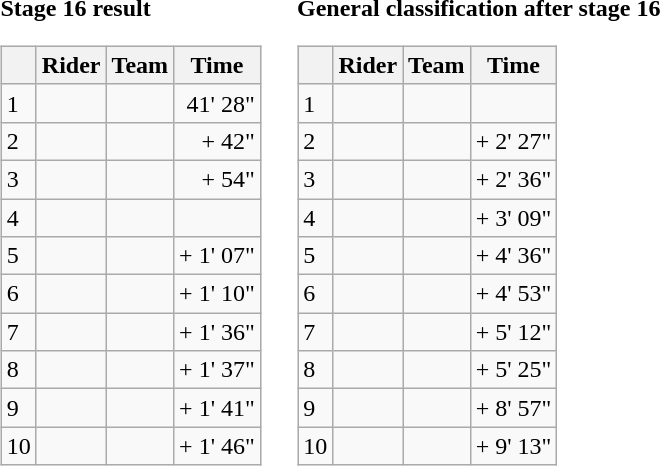<table>
<tr>
<td><strong>Stage 16 result</strong><br><table class="wikitable">
<tr>
<th></th>
<th>Rider</th>
<th>Team</th>
<th>Time</th>
</tr>
<tr>
<td>1</td>
<td></td>
<td></td>
<td align="right">41' 28"</td>
</tr>
<tr>
<td>2</td>
<td> </td>
<td></td>
<td align="right">+ 42"</td>
</tr>
<tr>
<td>3</td>
<td></td>
<td></td>
<td align="right">+ 54"</td>
</tr>
<tr>
<td>4</td>
<td></td>
<td></td>
<td align="right"></td>
</tr>
<tr>
<td>5</td>
<td></td>
<td></td>
<td align="right">+ 1' 07"</td>
</tr>
<tr>
<td>6</td>
<td></td>
<td></td>
<td align="right">+ 1' 10"</td>
</tr>
<tr>
<td>7</td>
<td></td>
<td></td>
<td align="right">+ 1' 36"</td>
</tr>
<tr>
<td>8</td>
<td></td>
<td></td>
<td align="right">+ 1' 37"</td>
</tr>
<tr>
<td>9</td>
<td></td>
<td></td>
<td align="right">+ 1' 41"</td>
</tr>
<tr>
<td>10</td>
<td></td>
<td></td>
<td align="right">+ 1' 46"</td>
</tr>
</table>
</td>
<td></td>
<td><strong>General classification after stage 16</strong><br><table class="wikitable">
<tr>
<th></th>
<th>Rider</th>
<th>Team</th>
<th>Time</th>
</tr>
<tr>
<td>1</td>
<td> </td>
<td></td>
<td align="right"></td>
</tr>
<tr>
<td>2</td>
<td></td>
<td></td>
<td align="right">+ 2' 27"</td>
</tr>
<tr>
<td>3</td>
<td> </td>
<td></td>
<td align="right">+ 2' 36"</td>
</tr>
<tr>
<td>4</td>
<td> </td>
<td></td>
<td align="right">+ 3' 09"</td>
</tr>
<tr>
<td>5</td>
<td></td>
<td></td>
<td align="right">+ 4' 36"</td>
</tr>
<tr>
<td>6</td>
<td></td>
<td></td>
<td align="right">+ 4' 53"</td>
</tr>
<tr>
<td>7</td>
<td></td>
<td></td>
<td align="right">+ 5' 12"</td>
</tr>
<tr>
<td>8</td>
<td></td>
<td></td>
<td align="right">+ 5' 25"</td>
</tr>
<tr>
<td>9</td>
<td></td>
<td></td>
<td align="right">+ 8' 57"</td>
</tr>
<tr>
<td>10</td>
<td></td>
<td></td>
<td align="right">+ 9' 13"</td>
</tr>
</table>
</td>
</tr>
</table>
